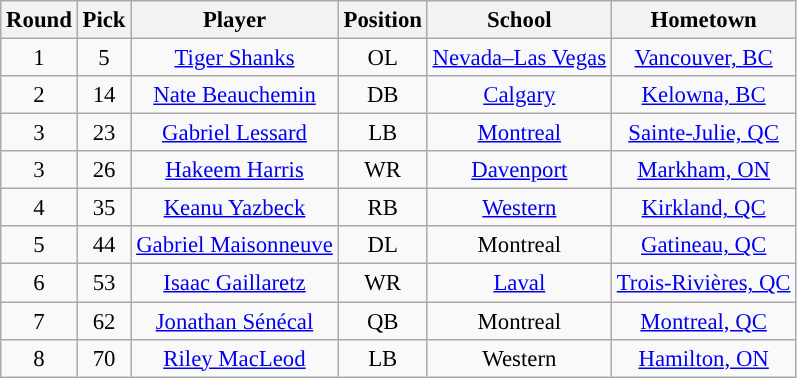<table class="wikitable" style="font-size: 95%;">
<tr>
<th scope="col">Round</th>
<th scope="col">Pick</th>
<th scope="col">Player</th>
<th scope="col">Position</th>
<th scope="col">School</th>
<th scope="col">Hometown</th>
</tr>
<tr align="center">
<td align=center>1</td>
<td>5</td>
<td><a href='#'>Tiger Shanks</a></td>
<td>OL</td>
<td><a href='#'>Nevada–Las Vegas</a></td>
<td><a href='#'>Vancouver, BC</a></td>
</tr>
<tr align="center">
<td align=center>2</td>
<td>14</td>
<td><a href='#'>Nate Beauchemin</a></td>
<td>DB</td>
<td><a href='#'>Calgary</a></td>
<td><a href='#'>Kelowna, BC</a></td>
</tr>
<tr align="center">
<td align=center>3</td>
<td>23</td>
<td><a href='#'>Gabriel Lessard</a></td>
<td>LB</td>
<td><a href='#'>Montreal</a></td>
<td><a href='#'>Sainte-Julie, QC</a></td>
</tr>
<tr align="center">
<td align=center>3</td>
<td>26</td>
<td><a href='#'>Hakeem Harris</a></td>
<td>WR</td>
<td><a href='#'>Davenport</a></td>
<td><a href='#'>Markham, ON</a></td>
</tr>
<tr align="center">
<td align=center>4</td>
<td>35</td>
<td><a href='#'>Keanu Yazbeck</a></td>
<td>RB</td>
<td><a href='#'>Western</a></td>
<td><a href='#'>Kirkland, QC</a></td>
</tr>
<tr align="center">
<td align=center>5</td>
<td>44</td>
<td><a href='#'>Gabriel Maisonneuve</a></td>
<td>DL</td>
<td>Montreal</td>
<td><a href='#'>Gatineau, QC</a></td>
</tr>
<tr align="center">
<td align=center>6</td>
<td>53</td>
<td><a href='#'>Isaac Gaillaretz</a></td>
<td>WR</td>
<td><a href='#'>Laval</a></td>
<td><a href='#'>Trois-Rivières, QC</a></td>
</tr>
<tr align="center">
<td align=center>7</td>
<td>62</td>
<td><a href='#'>Jonathan Sénécal</a></td>
<td>QB</td>
<td>Montreal</td>
<td><a href='#'>Montreal, QC</a></td>
</tr>
<tr align="center">
<td align=center>8</td>
<td>70</td>
<td><a href='#'>Riley MacLeod</a></td>
<td>LB</td>
<td>Western</td>
<td><a href='#'>Hamilton, ON</a></td>
</tr>
</table>
